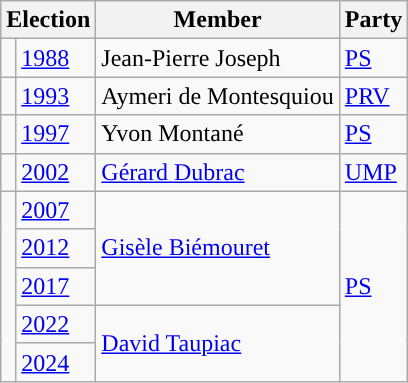<table class="wikitable">
<tr>
<th colspan="2">Election</th>
<th>Member</th>
<th>Party</th>
</tr>
<tr>
<td style="color:inherit;background-color: "></td>
<td><a href='#'>1988</a></td>
<td>Jean-Pierre Joseph</td>
<td><a href='#'>PS</a></td>
</tr>
<tr>
<td style="color:inherit;background-color: "></td>
<td><a href='#'>1993</a></td>
<td>Aymeri de Montesquiou</td>
<td><a href='#'>PRV</a></td>
</tr>
<tr>
<td style="color:inherit;background-color: "></td>
<td><a href='#'>1997</a></td>
<td>Yvon Montané</td>
<td><a href='#'>PS</a></td>
</tr>
<tr>
<td style="color:inherit;background-color: "></td>
<td><a href='#'>2002</a></td>
<td><a href='#'>Gérard Dubrac</a></td>
<td><a href='#'>UMP</a></td>
</tr>
<tr>
<td rowspan="5" style="color:inherit;background-color: "></td>
<td><a href='#'>2007</a></td>
<td rowspan=3><a href='#'>Gisèle Biémouret</a></td>
<td rowspan="5"><a href='#'>PS</a></td>
</tr>
<tr>
<td><a href='#'>2012</a></td>
</tr>
<tr>
<td><a href='#'>2017</a></td>
</tr>
<tr>
<td><a href='#'>2022</a></td>
<td rowspan="2"><a href='#'>David Taupiac</a></td>
</tr>
<tr>
<td><a href='#'>2024</a></td>
</tr>
</table>
